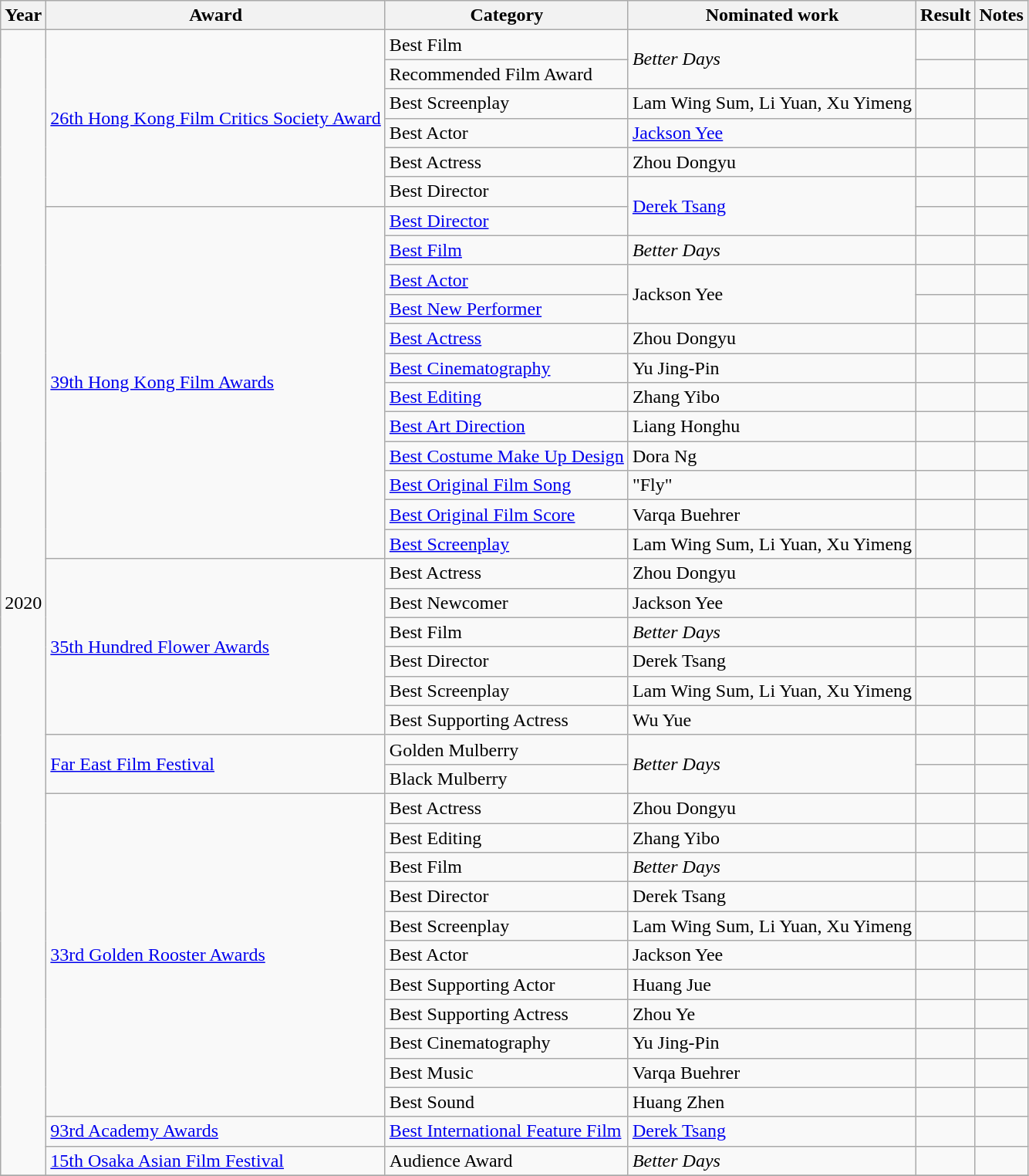<table class="wikitable">
<tr>
<th>Year</th>
<th>Award</th>
<th>Category</th>
<th>Nominated work</th>
<th>Result</th>
<th>Notes</th>
</tr>
<tr>
<td rowspan="39">2020</td>
<td rowspan="6"><a href='#'>26th Hong Kong Film Critics Society Award</a></td>
<td>Best Film</td>
<td rowspan="2"><em>Better Days</em></td>
<td></td>
<td></td>
</tr>
<tr>
<td>Recommended Film Award</td>
<td></td>
<td></td>
</tr>
<tr>
<td>Best Screenplay</td>
<td>Lam Wing Sum, Li Yuan, Xu Yimeng</td>
<td></td>
<td></td>
</tr>
<tr>
<td>Best Actor</td>
<td><a href='#'>Jackson Yee</a></td>
<td></td>
<td></td>
</tr>
<tr>
<td>Best Actress</td>
<td>Zhou Dongyu</td>
<td></td>
<td></td>
</tr>
<tr>
<td>Best Director</td>
<td rowspan="2"><a href='#'>Derek Tsang</a></td>
<td></td>
<td></td>
</tr>
<tr>
<td rowspan="12"><a href='#'>39th Hong Kong Film Awards</a></td>
<td><a href='#'>Best Director</a></td>
<td></td>
<td></td>
</tr>
<tr>
<td><a href='#'>Best Film</a></td>
<td><em>Better Days</em></td>
<td></td>
<td></td>
</tr>
<tr>
<td><a href='#'>Best Actor</a></td>
<td rowspan="2">Jackson Yee</td>
<td></td>
<td></td>
</tr>
<tr>
<td><a href='#'>Best New Performer</a></td>
<td></td>
<td></td>
</tr>
<tr>
<td><a href='#'>Best Actress</a></td>
<td>Zhou Dongyu</td>
<td></td>
<td></td>
</tr>
<tr>
<td><a href='#'>Best Cinematography</a></td>
<td>Yu Jing-Pin</td>
<td></td>
<td></td>
</tr>
<tr>
<td><a href='#'>Best Editing</a></td>
<td>Zhang Yibo</td>
<td></td>
<td></td>
</tr>
<tr>
<td><a href='#'>Best Art Direction</a></td>
<td>Liang Honghu</td>
<td></td>
<td></td>
</tr>
<tr>
<td><a href='#'>Best Costume Make Up Design</a></td>
<td>Dora Ng</td>
<td></td>
<td></td>
</tr>
<tr>
<td><a href='#'>Best Original Film Song</a></td>
<td>"Fly"</td>
<td></td>
<td></td>
</tr>
<tr>
<td><a href='#'>Best Original Film Score</a></td>
<td>Varqa Buehrer</td>
<td></td>
<td></td>
</tr>
<tr>
<td><a href='#'>Best Screenplay</a></td>
<td>Lam Wing Sum, Li Yuan, Xu Yimeng</td>
<td></td>
<td></td>
</tr>
<tr>
<td rowspan="6"><a href='#'>35th Hundred Flower Awards</a></td>
<td>Best Actress</td>
<td>Zhou Dongyu</td>
<td></td>
<td></td>
</tr>
<tr>
<td>Best Newcomer</td>
<td>Jackson Yee</td>
<td></td>
<td></td>
</tr>
<tr>
<td>Best Film</td>
<td><em>Better Days</em></td>
<td></td>
<td></td>
</tr>
<tr>
<td>Best Director</td>
<td>Derek Tsang</td>
<td></td>
<td></td>
</tr>
<tr>
<td>Best Screenplay</td>
<td>Lam Wing Sum, Li Yuan, Xu Yimeng</td>
<td></td>
<td></td>
</tr>
<tr>
<td>Best Supporting Actress</td>
<td>Wu Yue</td>
<td></td>
<td></td>
</tr>
<tr>
<td rowspan="2"><a href='#'>Far East Film Festival</a></td>
<td>Golden Mulberry</td>
<td rowspan="2"><em>Better Days</em></td>
<td></td>
<td></td>
</tr>
<tr>
<td>Black Mulberry</td>
<td></td>
<td></td>
</tr>
<tr>
<td rowspan="11"><a href='#'>33rd Golden Rooster Awards</a></td>
<td>Best Actress</td>
<td>Zhou Dongyu</td>
<td></td>
<td></td>
</tr>
<tr>
<td>Best Editing</td>
<td>Zhang Yibo</td>
<td></td>
<td></td>
</tr>
<tr>
<td>Best Film</td>
<td><em>Better Days</em></td>
<td></td>
<td></td>
</tr>
<tr>
<td>Best Director</td>
<td>Derek Tsang</td>
<td></td>
<td></td>
</tr>
<tr>
<td>Best Screenplay</td>
<td>Lam Wing Sum, Li Yuan, Xu Yimeng</td>
<td></td>
<td></td>
</tr>
<tr>
<td>Best Actor</td>
<td>Jackson Yee</td>
<td></td>
<td></td>
</tr>
<tr>
<td>Best Supporting Actor</td>
<td>Huang Jue</td>
<td></td>
<td></td>
</tr>
<tr>
<td>Best Supporting Actress</td>
<td>Zhou Ye</td>
<td></td>
<td></td>
</tr>
<tr>
<td>Best Cinematography</td>
<td>Yu Jing-Pin</td>
<td></td>
<td></td>
</tr>
<tr>
<td>Best Music</td>
<td>Varqa Buehrer</td>
<td></td>
<td></td>
</tr>
<tr>
<td>Best Sound</td>
<td>Huang Zhen</td>
<td></td>
<td></td>
</tr>
<tr>
<td><a href='#'>93rd Academy Awards</a></td>
<td><a href='#'>Best International Feature Film</a></td>
<td><a href='#'>Derek Tsang</a></td>
<td></td>
<td></td>
</tr>
<tr>
<td><a href='#'>15th Osaka Asian Film Festival</a></td>
<td>Audience Award</td>
<td><em>Better Days</em></td>
<td></td>
<td></td>
</tr>
<tr>
</tr>
</table>
